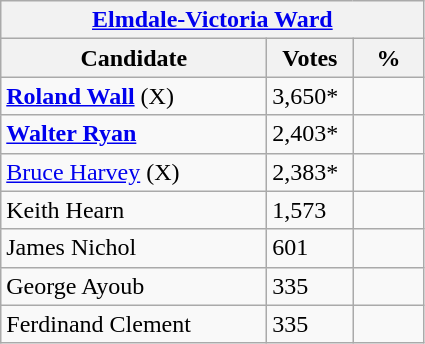<table class="wikitable">
<tr>
<th colspan="3"><a href='#'>Elmdale-Victoria Ward</a></th>
</tr>
<tr>
<th style="width: 170px">Candidate</th>
<th style="width: 50px">Votes</th>
<th style="width: 40px">%</th>
</tr>
<tr>
<td><strong><a href='#'>Roland Wall</a></strong> (X)</td>
<td>3,650*</td>
<td></td>
</tr>
<tr>
<td><strong><a href='#'>Walter Ryan</a></strong></td>
<td>2,403*</td>
<td></td>
</tr>
<tr>
<td><a href='#'>Bruce Harvey</a> (X)</td>
<td>2,383*</td>
<td></td>
</tr>
<tr>
<td>Keith Hearn</td>
<td>1,573</td>
<td></td>
</tr>
<tr>
<td>James Nichol</td>
<td>601</td>
<td></td>
</tr>
<tr>
<td>George Ayoub</td>
<td>335</td>
<td></td>
</tr>
<tr>
<td>Ferdinand Clement</td>
<td>335</td>
<td></td>
</tr>
</table>
